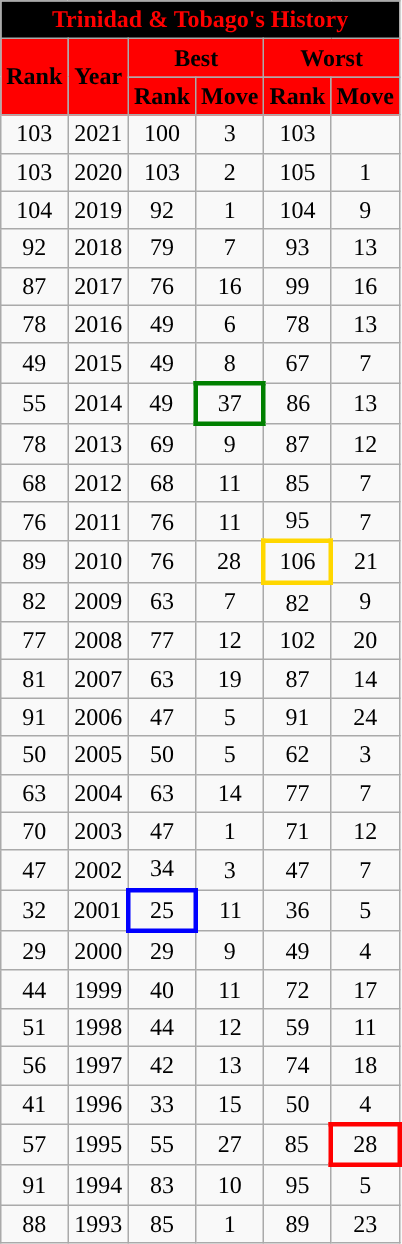<table class="wikitable sortable" style="text-align:center;">
<tr>
<th colspan=9 style="background: #000000; color: #FF0000;"> Trinidad & Tobago's <a href='#'></a> History</th>
</tr>
<tr>
<th rowspan=2 style="background-color: #FF0000; color: #000000;">Rank</th>
<th rowspan=2 style="background-color: #FF0000; color: #000000;">Year</th>
<th colspan=2 style="background-color: #FF0000; color: #000000;">Best</th>
<th colspan=2 style="background-color: #FF0000; color: #000000;">Worst</th>
</tr>
<tr>
<th style="background-color: #FF0000; color: #000000;">Rank</th>
<th style="background-color: #FF0000; color: #000000;">Move</th>
<th style="background-color: #FF0000; color: #000000;">Rank</th>
<th style="background-color: #FF0000; color: #000000;">Move</th>
</tr>
<tr>
<td>103</td>
<td>2021</td>
<td>100</td>
<td> 3</td>
<td>103</td>
<td></td>
</tr>
<tr>
<td>103</td>
<td>2020</td>
<td>103</td>
<td> 2</td>
<td>105</td>
<td> 1</td>
</tr>
<tr>
<td>104</td>
<td>2019</td>
<td>92</td>
<td> 1</td>
<td>104</td>
<td> 9</td>
</tr>
<tr>
<td>92</td>
<td>2018</td>
<td>79</td>
<td> 7</td>
<td>93</td>
<td> 13</td>
</tr>
<tr>
<td>87</td>
<td>2017</td>
<td>76</td>
<td> 16</td>
<td>99</td>
<td> 16</td>
</tr>
<tr>
<td>78</td>
<td>2016</td>
<td>49</td>
<td> 6</td>
<td>78</td>
<td> 13</td>
</tr>
<tr>
<td>49</td>
<td>2015</td>
<td>49</td>
<td> 8</td>
<td>67</td>
<td> 7</td>
</tr>
<tr>
<td>55</td>
<td>2014</td>
<td>49</td>
<td style="border: 3px solid green"> 37</td>
<td>86</td>
<td> 13</td>
</tr>
<tr>
<td>78</td>
<td>2013</td>
<td>69</td>
<td> 9</td>
<td>87</td>
<td> 12</td>
</tr>
<tr>
<td>68</td>
<td>2012</td>
<td>68</td>
<td> 11</td>
<td>85</td>
<td> 7</td>
</tr>
<tr>
<td>76</td>
<td>2011</td>
<td>76</td>
<td> 11</td>
<td>95</td>
<td> 7</td>
</tr>
<tr>
<td>89</td>
<td>2010</td>
<td>76</td>
<td> 28</td>
<td style="border: 3px solid gold">106</td>
<td> 21</td>
</tr>
<tr>
<td>82</td>
<td>2009</td>
<td>63</td>
<td> 7</td>
<td>82</td>
<td> 9</td>
</tr>
<tr>
<td>77</td>
<td>2008</td>
<td>77</td>
<td> 12</td>
<td>102</td>
<td> 20</td>
</tr>
<tr>
<td>81</td>
<td>2007</td>
<td>63</td>
<td> 19</td>
<td>87</td>
<td> 14</td>
</tr>
<tr>
<td>91</td>
<td>2006</td>
<td>47</td>
<td> 5</td>
<td>91</td>
<td> 24</td>
</tr>
<tr>
<td>50</td>
<td>2005</td>
<td>50</td>
<td> 5</td>
<td>62</td>
<td> 3</td>
</tr>
<tr>
<td>63</td>
<td>2004</td>
<td>63</td>
<td> 14</td>
<td>77</td>
<td> 7</td>
</tr>
<tr>
<td>70</td>
<td>2003</td>
<td>47</td>
<td> 1</td>
<td>71</td>
<td> 12</td>
</tr>
<tr>
<td>47</td>
<td>2002</td>
<td>34</td>
<td> 3</td>
<td>47</td>
<td> 7</td>
</tr>
<tr>
<td>32</td>
<td>2001</td>
<td style="border: 3px solid blue">25</td>
<td> 11</td>
<td>36</td>
<td> 5</td>
</tr>
<tr>
<td>29</td>
<td>2000</td>
<td>29</td>
<td> 9</td>
<td>49</td>
<td> 4</td>
</tr>
<tr>
<td>44</td>
<td>1999</td>
<td>40</td>
<td> 11</td>
<td>72</td>
<td> 17</td>
</tr>
<tr>
<td>51</td>
<td>1998</td>
<td>44</td>
<td> 12</td>
<td>59</td>
<td> 11</td>
</tr>
<tr>
<td>56</td>
<td>1997</td>
<td>42</td>
<td> 13</td>
<td>74</td>
<td> 18</td>
</tr>
<tr>
<td>41</td>
<td>1996</td>
<td>33</td>
<td> 15</td>
<td>50</td>
<td> 4</td>
</tr>
<tr>
<td>57</td>
<td>1995</td>
<td>55</td>
<td> 27</td>
<td>85</td>
<td style="border: 3px solid red"> 28</td>
</tr>
<tr>
<td>91</td>
<td>1994</td>
<td>83</td>
<td> 10</td>
<td>95</td>
<td> 5</td>
</tr>
<tr>
<td>88</td>
<td>1993</td>
<td>85</td>
<td> 1</td>
<td>89</td>
<td> 23</td>
</tr>
</table>
